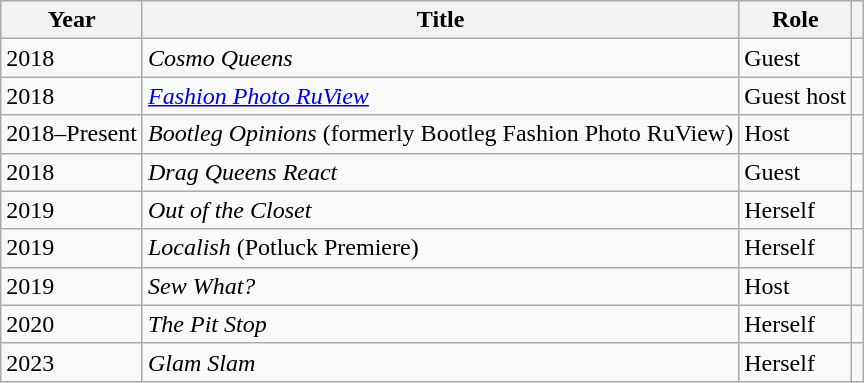<table class="wikitable plainrowheaders sortable">
<tr>
<th scope="col">Year</th>
<th scope="col">Title</th>
<th scope="col">Role</th>
<th style="text-align: center;" class="unsortable"></th>
</tr>
<tr>
<td>2018</td>
<td><em>Cosmo Queens</em></td>
<td>Guest</td>
<td style="text-align: center;"></td>
</tr>
<tr>
<td>2018</td>
<td><em><a href='#'>Fashion Photo RuView</a></em></td>
<td>Guest host</td>
<td style="text-align: center;"></td>
</tr>
<tr>
<td>2018–Present</td>
<td><em>Bootleg Opinions</em> (formerly Bootleg Fashion Photo RuView)</td>
<td>Host</td>
<td style="text-align: center;"></td>
</tr>
<tr>
<td>2018</td>
<td><em>Drag Queens React</em></td>
<td>Guest</td>
<td style="text-align: center;"></td>
</tr>
<tr>
<td>2019</td>
<td><em>Out of the Closet</em></td>
<td>Herself</td>
<td style="text-align: center;"></td>
</tr>
<tr>
<td>2019</td>
<td><em>Localish</em> (Potluck Premiere)</td>
<td>Herself</td>
<td style="text-align: center;"></td>
</tr>
<tr>
<td>2019</td>
<td><em>Sew What?</em></td>
<td>Host</td>
<td style="text-align: center;"></td>
</tr>
<tr>
<td>2020</td>
<td><em>The Pit Stop</em></td>
<td>Herself</td>
<td style="text-align: center;"></td>
</tr>
<tr>
<td>2023</td>
<td><em>Glam Slam</em></td>
<td>Herself</td>
<td style="text-align: center;"></td>
</tr>
</table>
